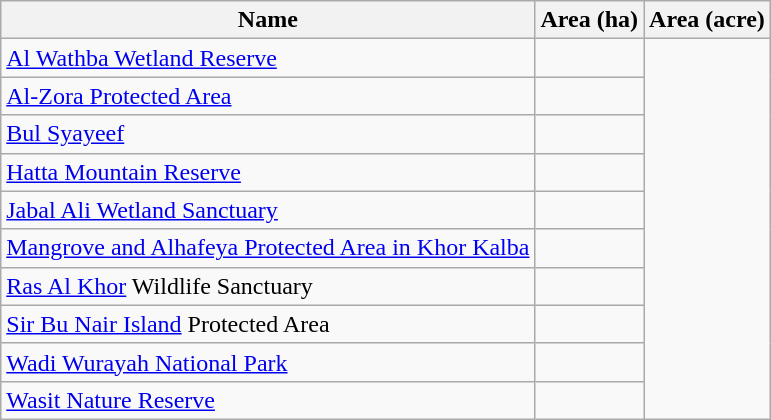<table class="wikitable sortable">
<tr>
<th scope="col" align=left>Name</th>
<th scope="col">Area (ha)</th>
<th scope="col">Area (acre)</th>
</tr>
<tr ---->
<td><a href='#'>Al Wathba Wetland Reserve</a></td>
<td></td>
</tr>
<tr ---->
<td><a href='#'>Al-Zora Protected Area</a></td>
<td></td>
</tr>
<tr ---->
<td><a href='#'>Bul Syayeef</a></td>
<td></td>
</tr>
<tr ---->
<td><a href='#'>Hatta Mountain Reserve</a></td>
<td></td>
</tr>
<tr ---->
<td><a href='#'>Jabal Ali Wetland Sanctuary</a></td>
<td></td>
</tr>
<tr ---->
<td><a href='#'>Mangrove and Alhafeya Protected Area in Khor Kalba</a></td>
<td></td>
</tr>
<tr ---->
<td><a href='#'>Ras Al Khor</a> Wildlife Sanctuary</td>
<td></td>
</tr>
<tr ---->
<td><a href='#'>Sir Bu Nair Island</a> Protected Area</td>
<td></td>
</tr>
<tr ---->
<td><a href='#'>Wadi Wurayah National Park</a></td>
<td></td>
</tr>
<tr ---->
<td><a href='#'>Wasit Nature Reserve</a></td>
<td></td>
</tr>
</table>
